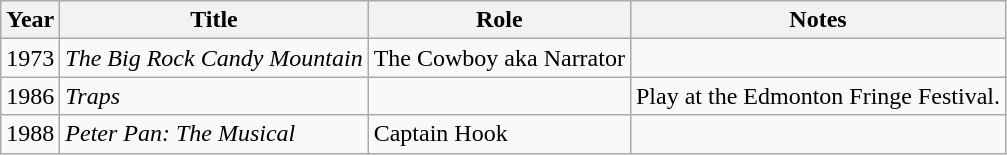<table class="wikitable unsortable">
<tr>
<th>Year</th>
<th>Title</th>
<th>Role</th>
<th class="unsortable">Notes</th>
</tr>
<tr>
<td>1973</td>
<td><em>The Big Rock Candy Mountain</em></td>
<td>The Cowboy aka Narrator</td>
<td></td>
</tr>
<tr>
<td>1986</td>
<td><em>Traps</em></td>
<td></td>
<td>Play at the Edmonton Fringe Festival.</td>
</tr>
<tr>
<td>1988</td>
<td><em>Peter Pan: The Musical</em></td>
<td>Captain Hook</td>
<td></td>
</tr>
</table>
